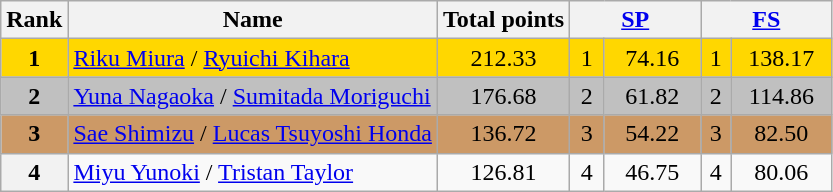<table class="wikitable sortable">
<tr>
<th>Rank</th>
<th>Name</th>
<th>Total points</th>
<th colspan="2" width="80px"><a href='#'>SP</a></th>
<th colspan="2" width="80px"><a href='#'>FS</a></th>
</tr>
<tr bgcolor="gold">
<td align="center"><strong>1</strong></td>
<td><a href='#'>Riku Miura</a> / <a href='#'>Ryuichi Kihara</a></td>
<td align="center">212.33</td>
<td align="center">1</td>
<td align="center">74.16</td>
<td align="center">1</td>
<td align="center">138.17</td>
</tr>
<tr bgcolor="silver">
<td align="center"><strong>2</strong></td>
<td><a href='#'>Yuna Nagaoka</a> / <a href='#'>Sumitada Moriguchi</a></td>
<td align="center">176.68</td>
<td align="center">2</td>
<td align="center">61.82</td>
<td align="center">2</td>
<td align="center">114.86</td>
</tr>
<tr bgcolor="cc9966">
<td align="center"><strong>3</strong></td>
<td><a href='#'>Sae Shimizu</a> / <a href='#'>Lucas Tsuyoshi Honda</a></td>
<td align="center">136.72</td>
<td align="center">3</td>
<td align="center">54.22</td>
<td align="center">3</td>
<td align="center">82.50</td>
</tr>
<tr>
<th>4</th>
<td><a href='#'>Miyu Yunoki</a> / <a href='#'>Tristan Taylor</a></td>
<td align="center">126.81</td>
<td align="center">4</td>
<td align="center">46.75</td>
<td align="center">4</td>
<td align="center">80.06</td>
</tr>
</table>
